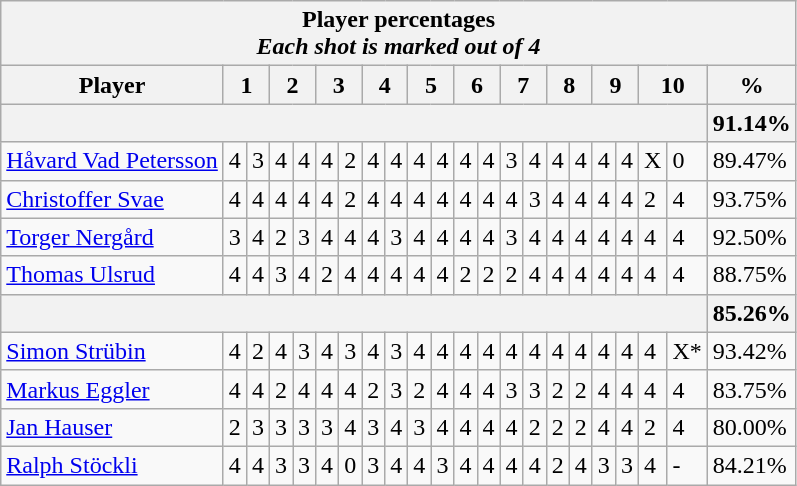<table class="wikitable">
<tr>
<th colspan=22>Player percentages <br> <em>Each shot is marked out of 4</em></th>
</tr>
<tr>
<th>Player</th>
<th colspan=2>1</th>
<th colspan=2>2</th>
<th colspan=2>3</th>
<th colspan=2>4</th>
<th colspan=2>5</th>
<th colspan=2>6</th>
<th colspan=2>7</th>
<th colspan=2>8</th>
<th colspan=2>9</th>
<th colspan=2>10</th>
<th>%</th>
</tr>
<tr>
<th colspan=21></th>
<th>91.14%</th>
</tr>
<tr>
<td><a href='#'>Håvard Vad Petersson</a></td>
<td>4</td>
<td>3</td>
<td>4</td>
<td>4</td>
<td>4</td>
<td>2</td>
<td>4</td>
<td>4</td>
<td>4</td>
<td>4</td>
<td>4</td>
<td>4</td>
<td>3</td>
<td>4</td>
<td>4</td>
<td>4</td>
<td>4</td>
<td>4</td>
<td>X</td>
<td>0</td>
<td>89.47%</td>
</tr>
<tr>
<td><a href='#'>Christoffer Svae</a></td>
<td>4</td>
<td>4</td>
<td>4</td>
<td>4</td>
<td>4</td>
<td>2</td>
<td>4</td>
<td>4</td>
<td>4</td>
<td>4</td>
<td>4</td>
<td>4</td>
<td>4</td>
<td>3</td>
<td>4</td>
<td>4</td>
<td>4</td>
<td>4</td>
<td>2</td>
<td>4</td>
<td>93.75%</td>
</tr>
<tr>
<td><a href='#'>Torger Nergård</a></td>
<td>3</td>
<td>4</td>
<td>2</td>
<td>3</td>
<td>4</td>
<td>4</td>
<td>4</td>
<td>3</td>
<td>4</td>
<td>4</td>
<td>4</td>
<td>4</td>
<td>3</td>
<td>4</td>
<td>4</td>
<td>4</td>
<td>4</td>
<td>4</td>
<td>4</td>
<td>4</td>
<td>92.50%</td>
</tr>
<tr>
<td><a href='#'>Thomas Ulsrud</a></td>
<td>4</td>
<td>4</td>
<td>3</td>
<td>4</td>
<td>2</td>
<td>4</td>
<td>4</td>
<td>4</td>
<td>4</td>
<td>4</td>
<td>2</td>
<td>2</td>
<td>2</td>
<td>4</td>
<td>4</td>
<td>4</td>
<td>4</td>
<td>4</td>
<td>4</td>
<td>4</td>
<td>88.75%</td>
</tr>
<tr>
<th colspan=21></th>
<th>85.26%</th>
</tr>
<tr>
<td><a href='#'>Simon Strübin</a></td>
<td>4</td>
<td>2</td>
<td>4</td>
<td>3</td>
<td>4</td>
<td>3</td>
<td>4</td>
<td>3</td>
<td>4</td>
<td>4</td>
<td>4</td>
<td>4</td>
<td>4</td>
<td>4</td>
<td>4</td>
<td>4</td>
<td>4</td>
<td>4</td>
<td>4</td>
<td>X*</td>
<td>93.42%</td>
</tr>
<tr>
<td><a href='#'>Markus Eggler</a></td>
<td>4</td>
<td>4</td>
<td>2</td>
<td>4</td>
<td>4</td>
<td>4</td>
<td>2</td>
<td>3</td>
<td>2</td>
<td>4</td>
<td>4</td>
<td>4</td>
<td>3</td>
<td>3</td>
<td>2</td>
<td>2</td>
<td>4</td>
<td>4</td>
<td>4</td>
<td>4</td>
<td>83.75%</td>
</tr>
<tr>
<td><a href='#'>Jan Hauser</a></td>
<td>2</td>
<td>3</td>
<td>3</td>
<td>3</td>
<td>3</td>
<td>4</td>
<td>3</td>
<td>4</td>
<td>3</td>
<td>4</td>
<td>4</td>
<td>4</td>
<td>4</td>
<td>2</td>
<td>2</td>
<td>2</td>
<td>4</td>
<td>4</td>
<td>2</td>
<td>4</td>
<td>80.00%</td>
</tr>
<tr>
<td><a href='#'>Ralph Stöckli</a></td>
<td>4</td>
<td>4</td>
<td>3</td>
<td>3</td>
<td>4</td>
<td>0</td>
<td>3</td>
<td>4</td>
<td>4</td>
<td>3</td>
<td>4</td>
<td>4</td>
<td>4</td>
<td>4</td>
<td>2</td>
<td>4</td>
<td>3</td>
<td>3</td>
<td>4</td>
<td>-</td>
<td>84.21%</td>
</tr>
</table>
